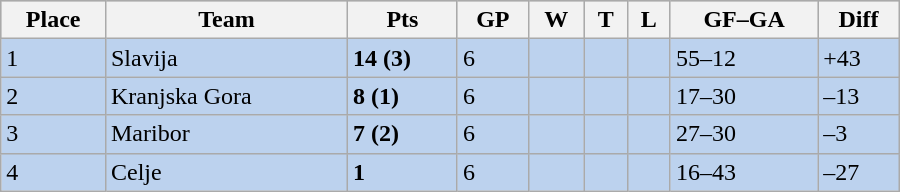<table class="wikitable" width="600px">
<tr style="background-color:#c0c0c0;">
<th>Place</th>
<th>Team</th>
<th>Pts</th>
<th>GP</th>
<th>W</th>
<th>T</th>
<th>L</th>
<th>GF–GA</th>
<th>Diff</th>
</tr>
<tr bgcolor="#BCD2EE">
<td>1</td>
<td>Slavija</td>
<td><strong>14 (3)</strong></td>
<td>6</td>
<td></td>
<td></td>
<td></td>
<td>55–12</td>
<td>+43</td>
</tr>
<tr bgcolor="#BCD2EE">
<td>2</td>
<td>Kranjska Gora</td>
<td><strong>8 (1)</strong></td>
<td>6</td>
<td></td>
<td></td>
<td></td>
<td>17–30</td>
<td>–13</td>
</tr>
<tr bgcolor="#BCD2EE">
<td>3</td>
<td>Maribor</td>
<td><strong>7 (2)</strong></td>
<td>6</td>
<td></td>
<td></td>
<td></td>
<td>27–30</td>
<td>–3</td>
</tr>
<tr bgcolor="#BCD2EE">
<td>4</td>
<td>Celje</td>
<td><strong>1</strong></td>
<td>6</td>
<td></td>
<td></td>
<td></td>
<td>16–43</td>
<td>–27</td>
</tr>
</table>
